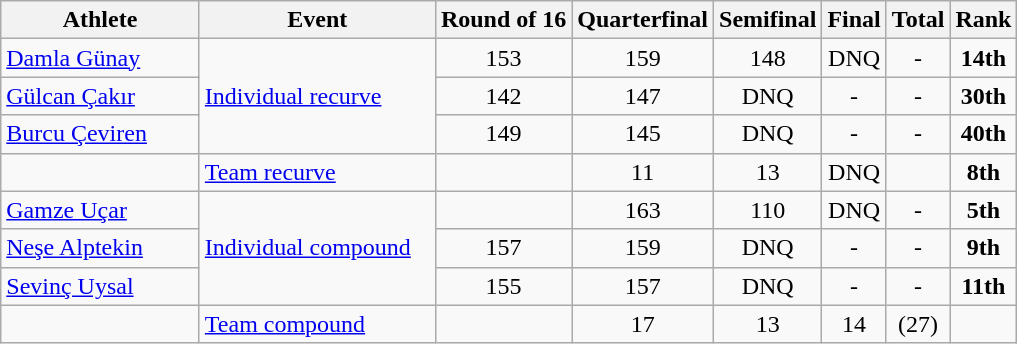<table class=wikitable>
<tr>
<th width=125>Athlete</th>
<th width=150>Event</th>
<th>Round of 16</th>
<th>Quarterfinal</th>
<th>Semifinal</th>
<th>Final</th>
<th>Total</th>
<th>Rank</th>
</tr>
<tr align=center>
<td align=left><a href='#'>Damla Günay</a></td>
<td align=left rowspan=3><a href='#'>Individual recurve</a></td>
<td>153</td>
<td>159</td>
<td>148</td>
<td>DNQ</td>
<td>-</td>
<td><strong>14th</strong></td>
</tr>
<tr align=center>
<td align=left><a href='#'>Gülcan Çakır</a></td>
<td>142</td>
<td>147</td>
<td>DNQ</td>
<td>-</td>
<td>-</td>
<td><strong>30th</strong></td>
</tr>
<tr align=center>
<td align=left><a href='#'>Burcu Çeviren</a></td>
<td>149</td>
<td>145</td>
<td>DNQ</td>
<td>-</td>
<td>-</td>
<td><strong>40th</strong></td>
</tr>
<tr align=center>
<td></td>
<td align=left><a href='#'>Team recurve</a></td>
<td></td>
<td>11</td>
<td>13</td>
<td>DNQ</td>
<td></td>
<td><strong>8th</strong></td>
</tr>
<tr align=center>
<td align=left><a href='#'>Gamze Uçar</a></td>
<td align=left rowspan=3><a href='#'>Individual compound</a></td>
<td></td>
<td>163</td>
<td>110</td>
<td>DNQ</td>
<td>-</td>
<td><strong>5th</strong></td>
</tr>
<tr align=center>
<td align=left><a href='#'>Neşe Alptekin</a></td>
<td>157</td>
<td>159</td>
<td>DNQ</td>
<td>-</td>
<td>-</td>
<td><strong>9th</strong></td>
</tr>
<tr align=center>
<td align=left><a href='#'>Sevinç Uysal</a></td>
<td>155</td>
<td>157</td>
<td>DNQ</td>
<td>-</td>
<td>-</td>
<td><strong>11th</strong></td>
</tr>
<tr align=center>
<td></td>
<td align=left><a href='#'>Team compound</a></td>
<td></td>
<td>17</td>
<td>13</td>
<td>14</td>
<td>(27)</td>
<td></td>
</tr>
</table>
